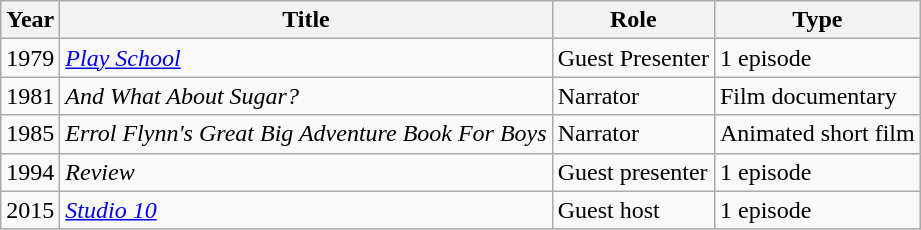<table class="wikitable">
<tr>
<th>Year</th>
<th>Title</th>
<th>Role</th>
<th>Type</th>
</tr>
<tr>
<td>1979</td>
<td><em><a href='#'>Play School</a></em></td>
<td>Guest Presenter</td>
<td>1 episode</td>
</tr>
<tr>
<td>1981</td>
<td><em>And What About Sugar?</em></td>
<td>Narrator</td>
<td>Film documentary</td>
</tr>
<tr>
<td>1985</td>
<td><em>Errol Flynn's Great Big Adventure Book For Boys</em></td>
<td>Narrator</td>
<td>Animated short film</td>
</tr>
<tr>
<td>1994</td>
<td><em>Review</em></td>
<td>Guest presenter</td>
<td>1 episode</td>
</tr>
<tr>
<td>2015</td>
<td><em><a href='#'>Studio 10</a></em></td>
<td>Guest host</td>
<td>1 episode</td>
</tr>
</table>
